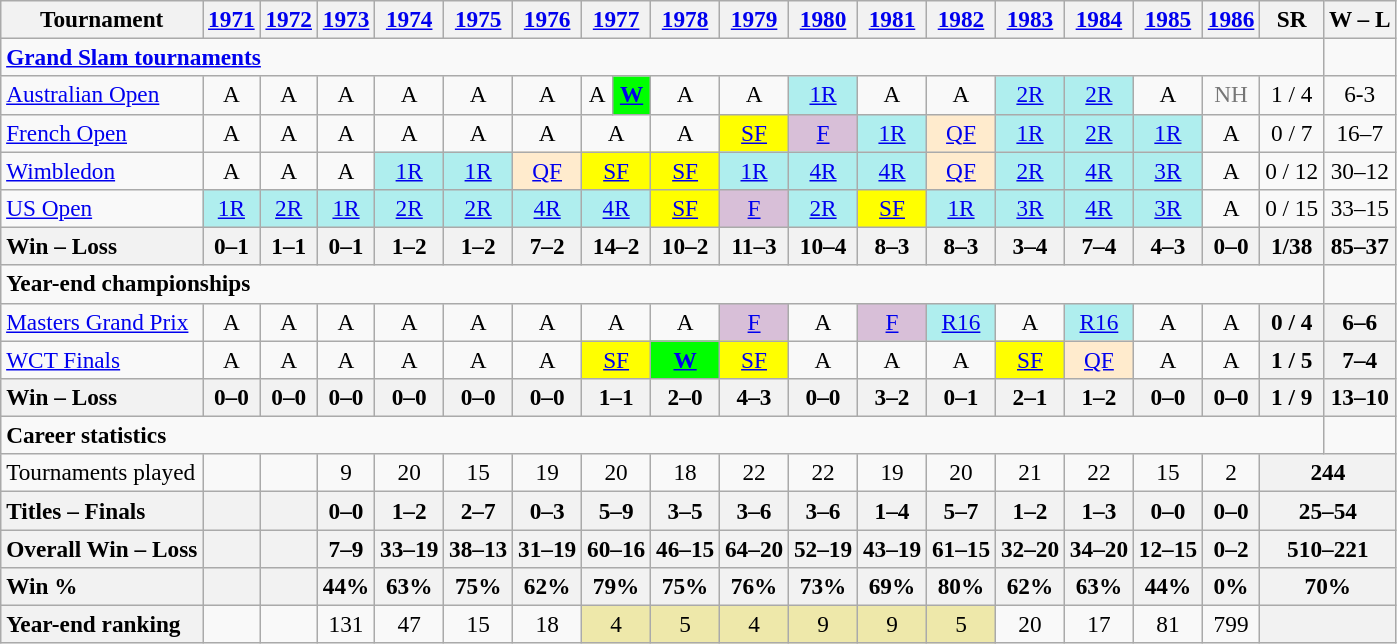<table class=wikitable style=text-align:center;font-size:97%>
<tr>
<th>Tournament</th>
<th><a href='#'>1971</a></th>
<th><a href='#'>1972</a></th>
<th><a href='#'>1973</a></th>
<th><a href='#'>1974</a></th>
<th><a href='#'>1975</a></th>
<th><a href='#'>1976</a></th>
<th colspan=2><a href='#'>1977</a></th>
<th><a href='#'>1978</a></th>
<th><a href='#'>1979</a></th>
<th><a href='#'>1980</a></th>
<th><a href='#'>1981</a></th>
<th><a href='#'>1982</a></th>
<th><a href='#'>1983</a></th>
<th><a href='#'>1984</a></th>
<th><a href='#'>1985</a></th>
<th><a href='#'>1986</a></th>
<th>SR</th>
<th>W – L</th>
</tr>
<tr>
<td colspan=19 align=left><a href='#'><strong>Grand Slam tournaments</strong></a></td>
</tr>
<tr>
<td align=left><a href='#'>Australian Open</a></td>
<td>A</td>
<td>A</td>
<td>A</td>
<td>A</td>
<td>A</td>
<td>A</td>
<td>A</td>
<td bgcolor=lime><strong><a href='#'>W</a></strong></td>
<td>A</td>
<td>A</td>
<td style="background:#afeeee;"><a href='#'>1R</a></td>
<td>A</td>
<td>A</td>
<td style="background:#afeeee;"><a href='#'>2R</a></td>
<td style="background:#afeeee;"><a href='#'>2R</a></td>
<td>A</td>
<td style=color:#767676>NH</td>
<td>1 / 4</td>
<td>6-3</td>
</tr>
<tr>
<td align=left><a href='#'>French Open</a></td>
<td>A</td>
<td>A</td>
<td>A</td>
<td>A</td>
<td>A</td>
<td>A</td>
<td colspan=2>A</td>
<td>A</td>
<td bgcolor=yellow><a href='#'>SF</a></td>
<td bgcolor=thistle><a href='#'>F</a></td>
<td style="background:#afeeee;"><a href='#'>1R</a></td>
<td style="background:#ffebcd;"><a href='#'>QF</a></td>
<td style="background:#afeeee;"><a href='#'>1R</a></td>
<td style="background:#afeeee;"><a href='#'>2R</a></td>
<td style="background:#afeeee;"><a href='#'>1R</a></td>
<td>A</td>
<td>0 / 7</td>
<td>16–7</td>
</tr>
<tr>
<td align=left><a href='#'>Wimbledon</a></td>
<td>A</td>
<td>A</td>
<td>A</td>
<td style="background:#afeeee;"><a href='#'>1R</a></td>
<td style="background:#afeeee;"><a href='#'>1R</a></td>
<td style="background:#ffebcd;"><a href='#'>QF</a></td>
<td colspan=2 bgcolor=yellow><a href='#'>SF</a></td>
<td bgcolor=yellow><a href='#'>SF</a></td>
<td style="background:#afeeee;"><a href='#'>1R</a></td>
<td style="background:#afeeee;"><a href='#'>4R</a></td>
<td style="background:#afeeee;"><a href='#'>4R</a></td>
<td style="background:#ffebcd;"><a href='#'>QF</a></td>
<td style="background:#afeeee;"><a href='#'>2R</a></td>
<td style="background:#afeeee;"><a href='#'>4R</a></td>
<td style="background:#afeeee;"><a href='#'>3R</a></td>
<td>A</td>
<td>0 / 12</td>
<td>30–12</td>
</tr>
<tr>
<td align=left><a href='#'>US Open</a></td>
<td style="background:#afeeee;"><a href='#'>1R</a></td>
<td style="background:#afeeee;"><a href='#'>2R</a></td>
<td style="background:#afeeee;"><a href='#'>1R</a></td>
<td style="background:#afeeee;"><a href='#'>2R</a></td>
<td style="background:#afeeee;"><a href='#'>2R</a></td>
<td style="background:#afeeee;"><a href='#'>4R</a></td>
<td colspan=2 style="background:#afeeee;"><a href='#'>4R</a></td>
<td bgcolor=yellow><a href='#'>SF</a></td>
<td bgcolor=thistle><a href='#'>F</a></td>
<td style="background:#afeeee;"><a href='#'>2R</a></td>
<td bgcolor=yellow><a href='#'>SF</a></td>
<td style="background:#afeeee;"><a href='#'>1R</a></td>
<td style="background:#afeeee;"><a href='#'>3R</a></td>
<td style="background:#afeeee;"><a href='#'>4R</a></td>
<td style="background:#afeeee;"><a href='#'>3R</a></td>
<td>A</td>
<td>0 / 15</td>
<td>33–15</td>
</tr>
<tr>
<th style=text-align:left>Win – Loss</th>
<th>0–1</th>
<th>1–1</th>
<th>0–1</th>
<th>1–2</th>
<th>1–2</th>
<th>7–2</th>
<th colspan=2>14–2</th>
<th>10–2</th>
<th>11–3</th>
<th>10–4</th>
<th>8–3</th>
<th>8–3</th>
<th>3–4</th>
<th>7–4</th>
<th>4–3</th>
<th>0–0</th>
<th>1/38</th>
<th>85–37</th>
</tr>
<tr>
<td colspan=19 align=left><strong>Year-end championships</strong></td>
</tr>
<tr>
<td align=left><a href='#'>Masters Grand Prix</a></td>
<td>A</td>
<td>A</td>
<td>A</td>
<td>A</td>
<td>A</td>
<td>A</td>
<td colspan=2>A</td>
<td>A</td>
<td bgcolor=thistle><a href='#'>F</a></td>
<td>A</td>
<td bgcolor=thistle><a href='#'>F</a></td>
<td style="background:#afeeee;"><a href='#'>R16</a></td>
<td>A</td>
<td style="background:#afeeee;"><a href='#'>R16</a></td>
<td>A</td>
<td>A</td>
<th>0 / 4</th>
<th>6–6</th>
</tr>
<tr>
<td align=left><a href='#'>WCT Finals</a></td>
<td>A</td>
<td>A</td>
<td>A</td>
<td>A</td>
<td>A</td>
<td>A</td>
<td colspan=2 bgcolor=yellow><a href='#'>SF</a></td>
<td bgcolor=lime><strong><a href='#'>W</a></strong></td>
<td bgcolor=yellow><a href='#'>SF</a></td>
<td>A</td>
<td>A</td>
<td>A</td>
<td bgcolor=yellow><a href='#'>SF</a></td>
<td style="background:#ffebcd;"><a href='#'>QF</a></td>
<td>A</td>
<td>A</td>
<th>1 / 5</th>
<th>7–4</th>
</tr>
<tr>
<th style=text-align:left>Win – Loss</th>
<th>0–0</th>
<th>0–0</th>
<th>0–0</th>
<th>0–0</th>
<th>0–0</th>
<th>0–0</th>
<th colspan=2>1–1</th>
<th>2–0</th>
<th>4–3</th>
<th>0–0</th>
<th>3–2</th>
<th>0–1</th>
<th>2–1</th>
<th>1–2</th>
<th>0–0</th>
<th>0–0</th>
<th>1 / 9</th>
<th>13–10</th>
</tr>
<tr>
<td colspan=19 align=left><strong>Career statistics</strong></td>
</tr>
<tr>
<td align=left>Tournaments played</td>
<td></td>
<td></td>
<td>9</td>
<td>20</td>
<td>15</td>
<td>19</td>
<td colspan=2>20</td>
<td>18</td>
<td>22</td>
<td>22</td>
<td>19</td>
<td>20</td>
<td>21</td>
<td>22</td>
<td>15</td>
<td>2</td>
<th colspan=2>244</th>
</tr>
<tr>
<th style=text-align:left>Titles – Finals</th>
<th></th>
<th></th>
<th>0–0</th>
<th>1–2</th>
<th>2–7</th>
<th>0–3</th>
<th colspan=2>5–9</th>
<th>3–5</th>
<th>3–6</th>
<th>3–6</th>
<th>1–4</th>
<th>5–7</th>
<th>1–2</th>
<th>1–3</th>
<th>0–0</th>
<th>0–0</th>
<th colspan=2>25–54</th>
</tr>
<tr>
<th style=text-align:left>Overall Win – Loss</th>
<th></th>
<th></th>
<th>7–9</th>
<th>33–19</th>
<th>38–13</th>
<th>31–19</th>
<th colspan=2>60–16</th>
<th>46–15</th>
<th>64–20</th>
<th>52–19</th>
<th>43–19</th>
<th>61–15</th>
<th>32–20</th>
<th>34–20</th>
<th>12–15</th>
<th>0–2</th>
<th colspan=2>510–221</th>
</tr>
<tr>
<th style=text-align:left>Win %</th>
<th></th>
<th></th>
<th>44%</th>
<th>63%</th>
<th>75%</th>
<th>62%</th>
<th colspan=2>79%</th>
<th>75%</th>
<th>76%</th>
<th>73%</th>
<th>69%</th>
<th>80%</th>
<th>62%</th>
<th>63%</th>
<th>44%</th>
<th>0%</th>
<th colspan=2>70%</th>
</tr>
<tr>
<th style=text-align:left>Year-end ranking</th>
<td></td>
<td></td>
<td>131</td>
<td>47</td>
<td>15</td>
<td>18</td>
<td colspan=2 bgcolor=eee8aa>4</td>
<td bgcolor=eee8aa>5</td>
<td bgcolor=eee8aa>4</td>
<td bgcolor=eee8aa>9</td>
<td bgcolor=eee8aa>9</td>
<td bgcolor=eee8aa>5</td>
<td>20</td>
<td>17</td>
<td>81</td>
<td>799</td>
<th colspan=2></th>
</tr>
</table>
